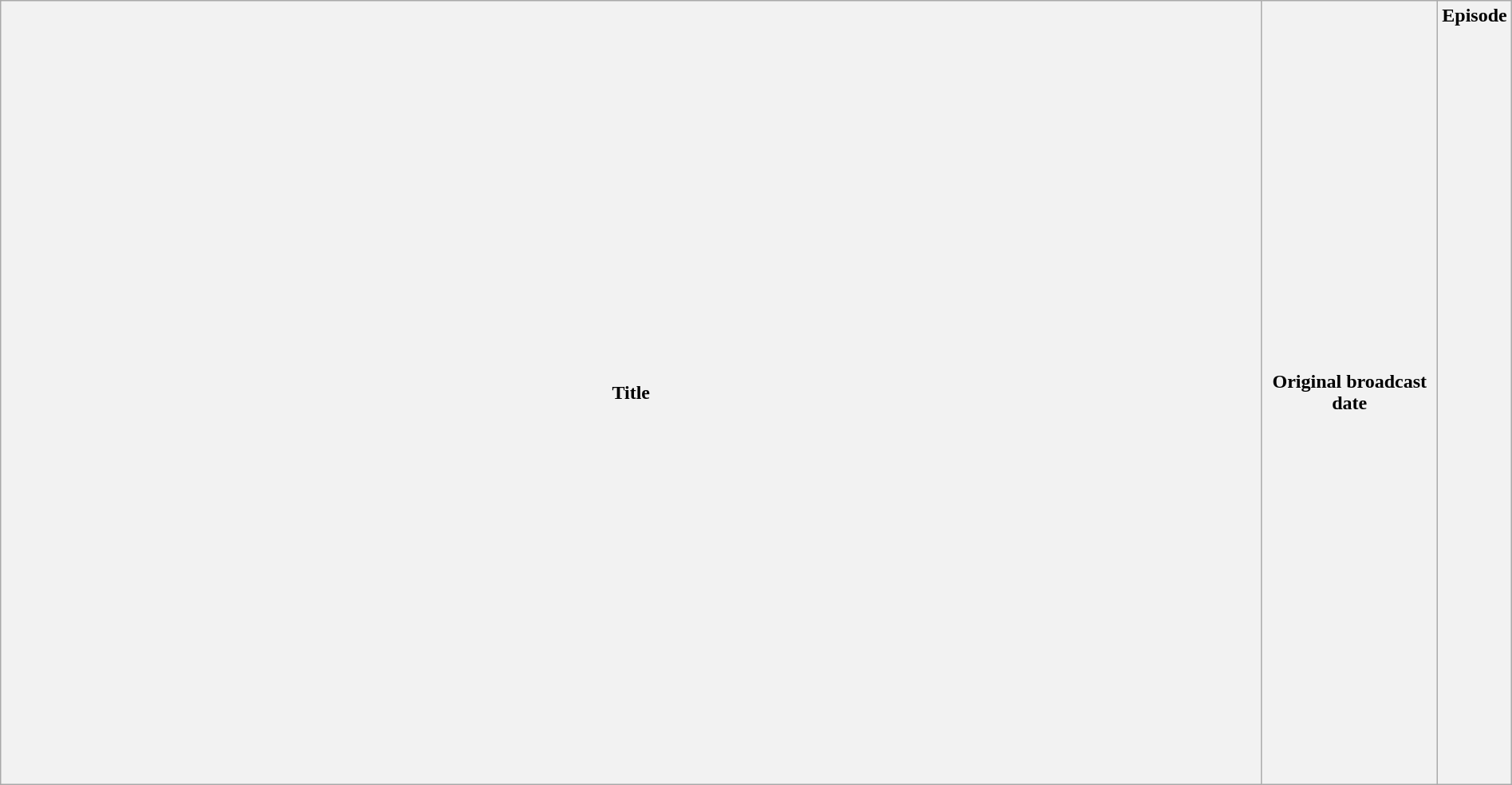<table class="wikitable plainrowheaders" style="width:100%; margin:auto;">
<tr>
<th>Title</th>
<th width="140">Original broadcast date</th>
<th width="40">Episode<br><br><br><br><br><br><br><br><br><br><br><br><br><br><br><br><br><br><br><br><br><br><br><br><br><br><br><br><br><br><br><br><br><br><br><br></th>
</tr>
</table>
